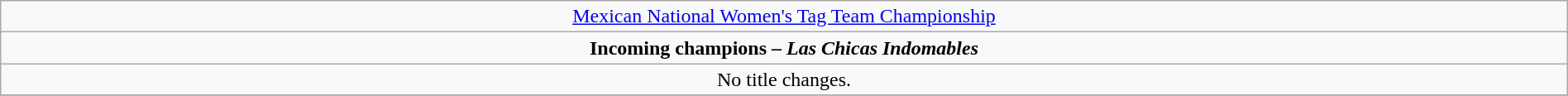<table class="wikitable" style="text-align:center; width:100%;">
<tr>
<td colspan="5" style="text-align: center;"><a href='#'>Mexican National Women's Tag Team Championship</a></td>
</tr>
<tr>
<td colspan="5" style="text-align: center;"><strong>Incoming champions – <em>Las Chicas Indomables</em> </strong></td>
</tr>
<tr>
<td>No title changes.</td>
</tr>
<tr>
</tr>
</table>
